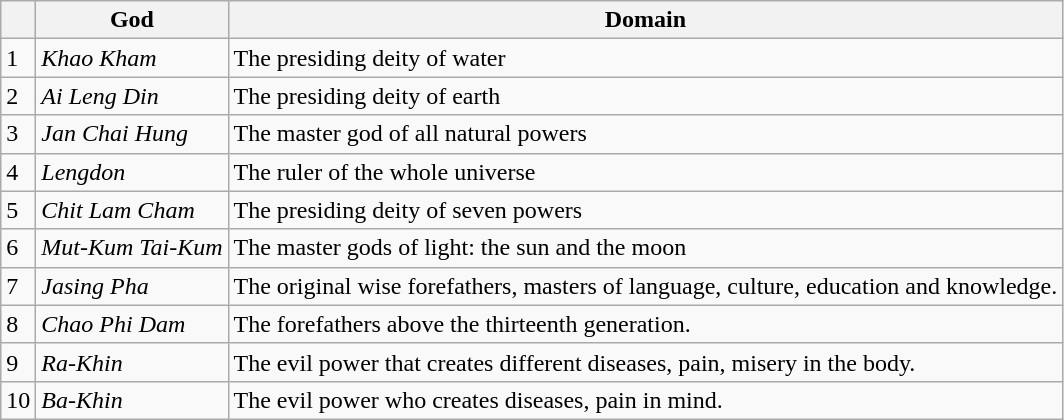<table class="wikitable sortable mw-collapsible">
<tr>
<th></th>
<th>God</th>
<th>Domain</th>
</tr>
<tr>
<td>1</td>
<td><em>Khao Kham</em></td>
<td>The presiding deity of water</td>
</tr>
<tr>
<td>2</td>
<td><em>Ai Leng Din</em></td>
<td>The presiding deity of earth</td>
</tr>
<tr>
<td>3</td>
<td><em>Jan Chai Hung</em></td>
<td>The master god of all natural powers</td>
</tr>
<tr>
<td>4</td>
<td><em>Lengdon</em></td>
<td>The ruler of the whole universe</td>
</tr>
<tr>
<td>5</td>
<td><em>Chit Lam Cham</em></td>
<td>The presiding deity of seven powers</td>
</tr>
<tr>
<td>6</td>
<td><em>Mut-Kum Tai-Kum</em></td>
<td>The master gods of light: the sun and the moon</td>
</tr>
<tr>
<td>7</td>
<td><em>Jasing Pha</em></td>
<td>The original wise forefathers, masters of language, culture, education and knowledge.</td>
</tr>
<tr>
<td>8</td>
<td><em>Chao Phi Dam</em></td>
<td>The forefathers above the thirteenth generation.</td>
</tr>
<tr>
<td>9</td>
<td><em>Ra-Khin</em></td>
<td>The evil power that creates different diseases, pain, misery in the body.</td>
</tr>
<tr>
<td>10</td>
<td><em>Ba-Khin</em></td>
<td>The evil power who creates diseases, pain in mind.</td>
</tr>
</table>
